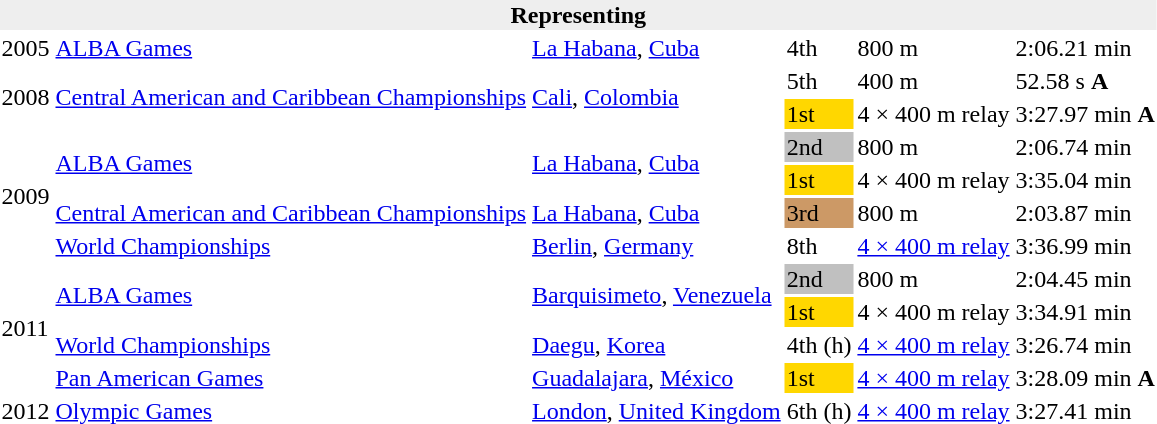<table>
<tr>
<th bgcolor="#eeeeee" colspan="6">Representing </th>
</tr>
<tr>
<td>2005</td>
<td><a href='#'>ALBA Games</a></td>
<td><a href='#'>La Habana</a>, <a href='#'>Cuba</a></td>
<td>4th</td>
<td>800 m</td>
<td>2:06.21 min</td>
</tr>
<tr>
<td rowspan=2>2008</td>
<td rowspan=2><a href='#'>Central American and Caribbean Championships</a></td>
<td rowspan=2><a href='#'>Cali</a>, <a href='#'>Colombia</a></td>
<td>5th</td>
<td>400 m</td>
<td>52.58 s <strong>A</strong></td>
</tr>
<tr>
<td bgcolor=gold>1st</td>
<td>4 × 400 m relay</td>
<td>3:27.97 min <strong>A</strong></td>
</tr>
<tr>
<td rowspan=4>2009</td>
<td rowspan=2><a href='#'>ALBA Games</a></td>
<td rowspan=2><a href='#'>La Habana</a>, <a href='#'>Cuba</a></td>
<td bgcolor=silver>2nd</td>
<td>800 m</td>
<td>2:06.74 min</td>
</tr>
<tr>
<td bgcolor=gold>1st</td>
<td>4 × 400 m relay</td>
<td>3:35.04 min</td>
</tr>
<tr>
<td><a href='#'>Central American and Caribbean Championships</a></td>
<td><a href='#'>La Habana</a>, <a href='#'>Cuba</a></td>
<td bgcolor=cc9966>3rd</td>
<td>800 m</td>
<td>2:03.87 min</td>
</tr>
<tr>
<td><a href='#'>World Championships</a></td>
<td><a href='#'>Berlin</a>, <a href='#'>Germany</a></td>
<td>8th</td>
<td><a href='#'>4 × 400 m relay</a></td>
<td>3:36.99 min</td>
</tr>
<tr>
<td rowspan=4>2011</td>
<td rowspan=2><a href='#'>ALBA Games</a></td>
<td rowspan=2><a href='#'>Barquisimeto</a>, <a href='#'>Venezuela</a></td>
<td bgcolor=silver>2nd</td>
<td>800 m</td>
<td>2:04.45 min</td>
</tr>
<tr>
<td bgcolor=gold>1st</td>
<td>4 × 400 m relay</td>
<td>3:34.91 min</td>
</tr>
<tr>
<td><a href='#'>World Championships</a></td>
<td><a href='#'>Daegu</a>, <a href='#'>Korea</a></td>
<td>4th (h)</td>
<td><a href='#'>4 × 400 m relay</a></td>
<td>3:26.74 min</td>
</tr>
<tr>
<td><a href='#'>Pan American Games</a></td>
<td><a href='#'>Guadalajara</a>, <a href='#'>México</a></td>
<td bgcolor=gold>1st</td>
<td><a href='#'>4 × 400 m relay</a></td>
<td>3:28.09 min <strong>A</strong></td>
</tr>
<tr>
<td>2012</td>
<td><a href='#'>Olympic Games</a></td>
<td><a href='#'>London</a>, <a href='#'>United Kingdom</a></td>
<td>6th (h)</td>
<td><a href='#'>4 × 400 m relay</a></td>
<td>3:27.41 min</td>
</tr>
</table>
